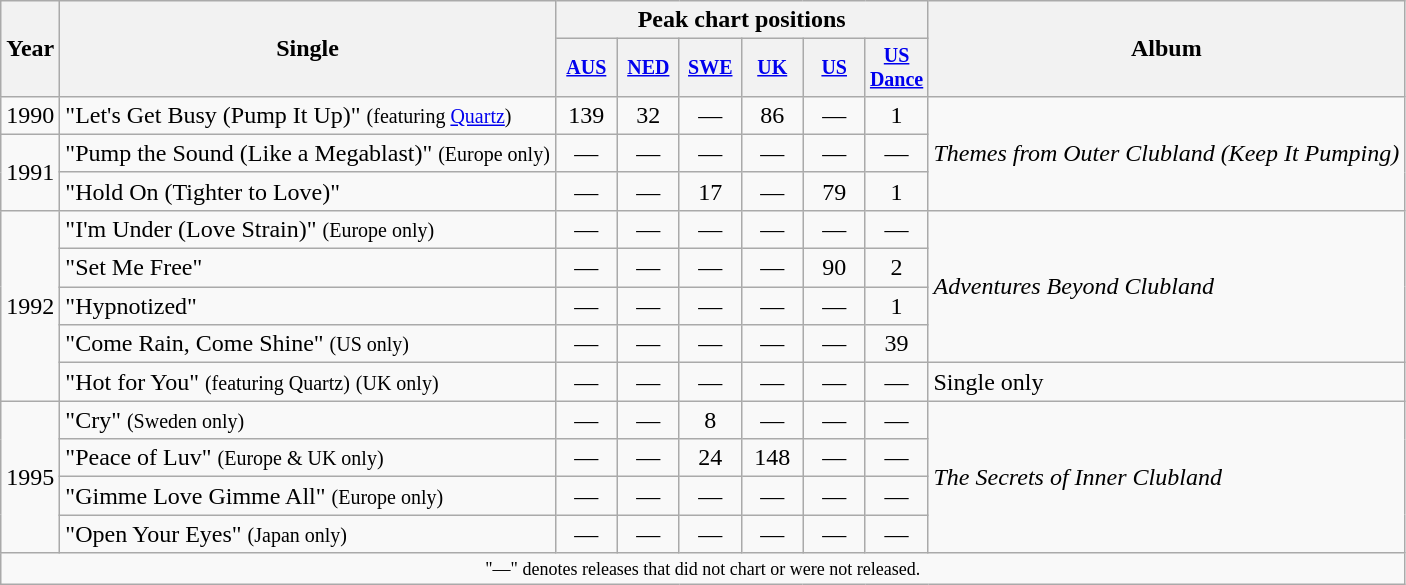<table class="wikitable" style="text-align:center;">
<tr>
<th rowspan="2">Year</th>
<th rowspan="2">Single</th>
<th colspan="6">Peak chart positions</th>
<th rowspan="2">Album</th>
</tr>
<tr style="font-size:smaller;">
<th style="width:35px;"><a href='#'>AUS</a><br></th>
<th style="width:35px;"><a href='#'>NED</a><br></th>
<th style="width:35px;"><a href='#'>SWE</a><br></th>
<th style="width:35px;"><a href='#'>UK</a><br></th>
<th style="width:35px;"><a href='#'>US</a><br></th>
<th style="width:35px;"><a href='#'>US<br>Dance</a><br></th>
</tr>
<tr>
<td>1990</td>
<td style="text-align:left;">"Let's Get Busy (Pump It Up)" <small>(featuring <a href='#'>Quartz</a>)</small></td>
<td>139</td>
<td>32</td>
<td>—</td>
<td>86</td>
<td>—</td>
<td>1</td>
<td style="text-align:left;" rowspan="3"><em>Themes from Outer Clubland (Keep It Pumping)</em></td>
</tr>
<tr>
<td rowspan=2>1991</td>
<td style="text-align:left;">"Pump the Sound (Like a Megablast)" <small>(Europe only)</small></td>
<td>—</td>
<td>—</td>
<td>—</td>
<td>—</td>
<td>—</td>
<td>—</td>
</tr>
<tr>
<td style="text-align:left;">"Hold On (Tighter to Love)"</td>
<td>—</td>
<td>—</td>
<td>17</td>
<td>—</td>
<td>79</td>
<td>1</td>
</tr>
<tr>
<td rowspan=5>1992</td>
<td style="text-align:left;">"I'm Under (Love Strain)" <small>(Europe only)</small></td>
<td>—</td>
<td>—</td>
<td>—</td>
<td>—</td>
<td>—</td>
<td>—</td>
<td style="text-align:left;" rowspan="4"><em>Adventures Beyond Clubland</em></td>
</tr>
<tr>
<td style="text-align:left;">"Set Me Free"</td>
<td>—</td>
<td>—</td>
<td>—</td>
<td>—</td>
<td>90</td>
<td>2</td>
</tr>
<tr>
<td style="text-align:left;">"Hypnotized"</td>
<td>—</td>
<td>—</td>
<td>—</td>
<td>—</td>
<td>—</td>
<td>1</td>
</tr>
<tr>
<td style="text-align:left;">"Come Rain, Come Shine" <small>(US only)</small></td>
<td>—</td>
<td>—</td>
<td>—</td>
<td>—</td>
<td>—</td>
<td>39</td>
</tr>
<tr>
<td style="text-align:left;">"Hot for You" <small>(featuring Quartz)</small> <small>(UK only)</small></td>
<td>—</td>
<td>—</td>
<td>—</td>
<td>—</td>
<td>—</td>
<td>—</td>
<td style="text-align:left;">Single only</td>
</tr>
<tr>
<td rowspan=4>1995</td>
<td style="text-align:left;">"Cry" <small>(Sweden only)</small></td>
<td>—</td>
<td>—</td>
<td>8</td>
<td>—</td>
<td>—</td>
<td>—</td>
<td style="text-align:left;" rowspan="4"><em>The Secrets of Inner Clubland</em></td>
</tr>
<tr>
<td style="text-align:left;">"Peace of Luv" <small>(Europe & UK only)</small></td>
<td>—</td>
<td>—</td>
<td>24</td>
<td>148</td>
<td>—</td>
<td>—</td>
</tr>
<tr>
<td style="text-align:left;">"Gimme Love Gimme All" <small>(Europe only)</small></td>
<td>—</td>
<td>—</td>
<td>—</td>
<td>—</td>
<td>—</td>
<td>—</td>
</tr>
<tr>
<td style="text-align:left;">"Open Your Eyes" <small>(Japan only)</small></td>
<td>—</td>
<td>—</td>
<td>—</td>
<td>—</td>
<td>—</td>
<td>—</td>
</tr>
<tr>
<td colspan="15" style="font-size:9pt">"—" denotes releases that did not chart or were not released.</td>
</tr>
</table>
